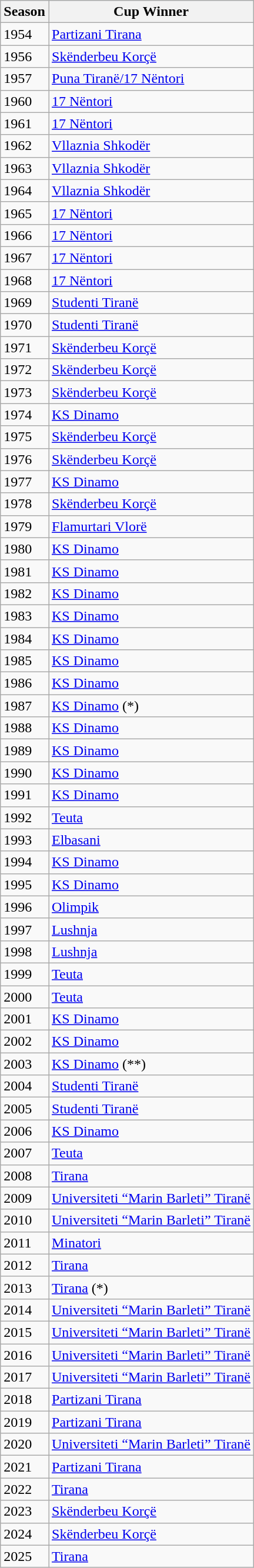<table class="wikitable" style="border-collapse:collapse; text-align:left">
<tr style="background:#f0f6fa;">
<th>Season</th>
<th>Cup Winner</th>
</tr>
<tr>
<td>1954</td>
<td><a href='#'>Partizani Tirana</a></td>
</tr>
<tr>
<td>1956</td>
<td><a href='#'>Skënderbeu Korçë</a></td>
</tr>
<tr>
<td>1957</td>
<td><a href='#'>Puna Tiranë/17 Nëntori</a></td>
</tr>
<tr>
<td>1960</td>
<td><a href='#'>17 Nëntori</a></td>
</tr>
<tr>
<td>1961</td>
<td><a href='#'>17 Nëntori</a></td>
</tr>
<tr>
<td>1962</td>
<td><a href='#'>Vllaznia Shkodër</a></td>
</tr>
<tr>
<td>1963</td>
<td><a href='#'>Vllaznia Shkodër</a></td>
</tr>
<tr>
<td>1964</td>
<td><a href='#'>Vllaznia Shkodër</a></td>
</tr>
<tr>
<td>1965</td>
<td><a href='#'>17 Nëntori</a></td>
</tr>
<tr>
<td>1966</td>
<td><a href='#'>17 Nëntori</a></td>
</tr>
<tr>
<td>1967</td>
<td><a href='#'>17 Nëntori</a></td>
</tr>
<tr>
<td>1968</td>
<td><a href='#'>17 Nëntori</a></td>
</tr>
<tr>
<td>1969</td>
<td><a href='#'>Studenti Tiranë</a></td>
</tr>
<tr>
<td>1970</td>
<td><a href='#'>Studenti Tiranë</a></td>
</tr>
<tr>
<td>1971</td>
<td><a href='#'>Skënderbeu Korçë</a></td>
</tr>
<tr>
<td>1972</td>
<td><a href='#'>Skënderbeu Korçë</a></td>
</tr>
<tr>
<td>1973</td>
<td><a href='#'>Skënderbeu Korçë</a></td>
</tr>
<tr>
<td>1974</td>
<td><a href='#'>KS Dinamo</a></td>
</tr>
<tr>
<td>1975</td>
<td><a href='#'>Skënderbeu Korçë</a></td>
</tr>
<tr>
<td>1976</td>
<td><a href='#'>Skënderbeu Korçë</a></td>
</tr>
<tr>
<td>1977</td>
<td><a href='#'>KS Dinamo</a></td>
</tr>
<tr>
<td>1978</td>
<td><a href='#'>Skënderbeu Korçë</a></td>
</tr>
<tr>
<td>1979</td>
<td><a href='#'>Flamurtari Vlorë</a></td>
</tr>
<tr>
<td>1980</td>
<td><a href='#'>KS Dinamo</a></td>
</tr>
<tr>
<td>1981</td>
<td><a href='#'>KS Dinamo</a></td>
</tr>
<tr>
<td>1982</td>
<td><a href='#'>KS Dinamo</a></td>
</tr>
<tr>
<td>1983</td>
<td><a href='#'>KS Dinamo</a></td>
</tr>
<tr>
<td>1984</td>
<td><a href='#'>KS Dinamo</a></td>
</tr>
<tr>
<td>1985</td>
<td><a href='#'>KS Dinamo</a></td>
</tr>
<tr>
<td>1986</td>
<td><a href='#'>KS Dinamo</a></td>
</tr>
<tr>
<td>1987</td>
<td><a href='#'>KS Dinamo</a> (*)</td>
</tr>
<tr>
<td>1988</td>
<td><a href='#'>KS Dinamo</a></td>
</tr>
<tr>
<td>1989</td>
<td><a href='#'>KS Dinamo</a></td>
</tr>
<tr>
<td>1990</td>
<td><a href='#'>KS Dinamo</a></td>
</tr>
<tr>
<td>1991</td>
<td><a href='#'>KS Dinamo</a></td>
</tr>
<tr>
<td>1992</td>
<td><a href='#'>Teuta</a></td>
</tr>
<tr>
<td>1993</td>
<td><a href='#'>Elbasani</a></td>
</tr>
<tr>
<td>1994</td>
<td><a href='#'>KS Dinamo</a></td>
</tr>
<tr>
<td>1995</td>
<td><a href='#'>KS Dinamo</a></td>
</tr>
<tr>
<td>1996</td>
<td><a href='#'>Olimpik</a></td>
</tr>
<tr>
<td>1997</td>
<td><a href='#'>Lushnja</a></td>
</tr>
<tr>
<td>1998</td>
<td><a href='#'>Lushnja</a></td>
</tr>
<tr>
<td>1999</td>
<td><a href='#'>Teuta</a></td>
</tr>
<tr>
<td>2000</td>
<td><a href='#'>Teuta</a></td>
</tr>
<tr>
<td>2001</td>
<td><a href='#'>KS Dinamo</a></td>
</tr>
<tr>
<td>2002</td>
<td><a href='#'>KS Dinamo</a></td>
</tr>
<tr>
<td>2003</td>
<td><a href='#'>KS Dinamo</a> (**)</td>
</tr>
<tr>
<td>2004</td>
<td><a href='#'>Studenti Tiranë</a></td>
</tr>
<tr>
<td>2005</td>
<td><a href='#'>Studenti Tiranë</a></td>
</tr>
<tr>
<td>2006</td>
<td><a href='#'>KS Dinamo</a></td>
</tr>
<tr>
<td>2007</td>
<td><a href='#'>Teuta</a></td>
</tr>
<tr>
<td>2008</td>
<td><a href='#'>Tirana</a></td>
</tr>
<tr>
<td>2009</td>
<td><a href='#'>Universiteti “Marin Barleti” Tiranë</a></td>
</tr>
<tr>
<td>2010</td>
<td><a href='#'>Universiteti “Marin Barleti” Tiranë</a></td>
</tr>
<tr>
<td>2011</td>
<td><a href='#'>Minatori</a></td>
</tr>
<tr>
<td>2012</td>
<td><a href='#'>Tirana</a></td>
</tr>
<tr>
<td>2013</td>
<td><a href='#'>Tirana</a> (*)</td>
</tr>
<tr>
<td>2014</td>
<td><a href='#'>Universiteti “Marin Barleti” Tiranë</a></td>
</tr>
<tr>
<td>2015</td>
<td><a href='#'>Universiteti “Marin Barleti” Tiranë</a></td>
</tr>
<tr>
<td>2016</td>
<td><a href='#'>Universiteti “Marin Barleti” Tiranë</a></td>
</tr>
<tr>
<td>2017</td>
<td><a href='#'>Universiteti “Marin Barleti” Tiranë</a></td>
</tr>
<tr>
<td>2018</td>
<td><a href='#'>Partizani Tirana</a></td>
</tr>
<tr>
<td>2019</td>
<td><a href='#'>Partizani Tirana</a></td>
</tr>
<tr>
<td>2020</td>
<td><a href='#'>Universiteti “Marin Barleti” Tiranë</a></td>
</tr>
<tr>
<td>2021</td>
<td><a href='#'>Partizani Tirana</a></td>
</tr>
<tr>
<td>2022</td>
<td><a href='#'>Tirana</a></td>
</tr>
<tr>
<td>2023</td>
<td><a href='#'>Skënderbeu Korçë</a></td>
</tr>
<tr>
<td>2024</td>
<td><a href='#'>Skënderbeu Korçë</a></td>
</tr>
<tr>
<td>2025</td>
<td><a href='#'>Tirana</a></td>
</tr>
</table>
